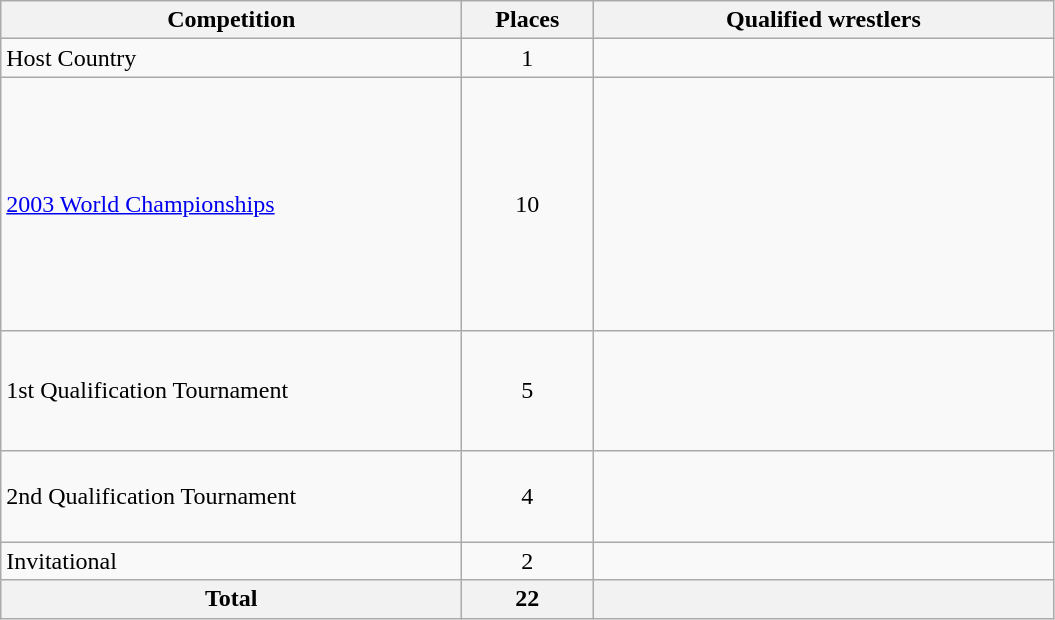<table class = "wikitable">
<tr>
<th width=300>Competition</th>
<th width=80>Places</th>
<th width=300>Qualified wrestlers</th>
</tr>
<tr>
<td>Host Country</td>
<td align="center">1</td>
<td></td>
</tr>
<tr>
<td><a href='#'>2003 World Championships</a></td>
<td align="center">10</td>
<td><br><br><br><br><br><br><br><br><br></td>
</tr>
<tr>
<td>1st Qualification Tournament</td>
<td align="center">5</td>
<td><br><br><br><br></td>
</tr>
<tr>
<td>2nd Qualification Tournament</td>
<td align="center">4</td>
<td><br><br><br></td>
</tr>
<tr>
<td>Invitational</td>
<td align="center">2</td>
<td><br></td>
</tr>
<tr>
<th>Total</th>
<th>22</th>
<th></th>
</tr>
</table>
